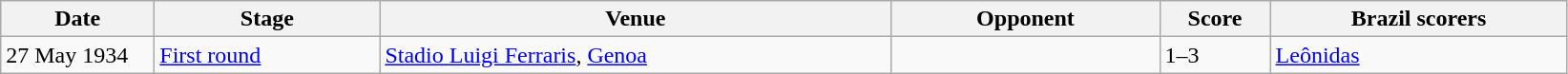<table class="wikitable">
<tr>
<th width=100px>Date</th>
<th width=150px>Stage</th>
<th width=350px>Venue</th>
<th width=180px>Opponent</th>
<th width=70px>Score</th>
<th width=200px>Brazil scorers</th>
</tr>
<tr>
<td>27 May 1934</td>
<td><a href='#'>First round</a></td>
<td><a href='#'>Stadio Luigi Ferraris</a>, <a href='#'>Genoa</a></td>
<td></td>
<td>1–3</td>
<td><a href='#'>Leônidas</a> </td>
</tr>
</table>
